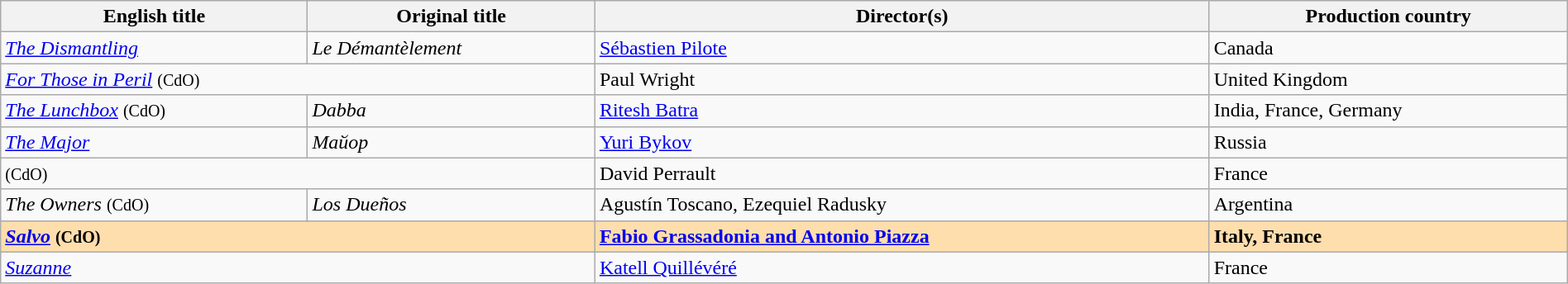<table class="wikitable" style="width:100%; margin-bottom:2px" cellpadding="5">
<tr>
<th scope="col">English title</th>
<th scope="col">Original title</th>
<th scope="col">Director(s)</th>
<th scope="col">Production country</th>
</tr>
<tr>
<td data-sort-value="Dismantling"><em><a href='#'>The Dismantling</a></em></td>
<td data-sort-value="Démantèlement"><em>Le Démantèlement</em></td>
<td data-sort-value="Pilote"><a href='#'>Sébastien Pilote</a></td>
<td>Canada</td>
</tr>
<tr>
<td colspan=2><a href='#'><em>For Those in Peril</em></a> <small>(CdO)</small></td>
<td data-sort-value="Wright">Paul Wright</td>
<td>United Kingdom</td>
</tr>
<tr>
<td data-sort-value="Lunchbox"><em><a href='#'>The Lunchbox</a></em> <small>(CdO)</small></td>
<td><em>Dabba</em></td>
<td data-sort-value="Batra"><a href='#'>Ritesh Batra</a></td>
<td>India, France, Germany</td>
</tr>
<tr>
<td data-sort-value="Major"><a href='#'><em>The Major</em></a></td>
<td data-sort-value="Major"><em>Майор</em></td>
<td data-sort-value="Bykov"><a href='#'>Yuri Bykov</a></td>
<td>Russia</td>
</tr>
<tr>
<td colspan=2> <small>(CdO)</small></td>
<td data-sort-value="Perrault">David Perrault</td>
<td>France</td>
</tr>
<tr>
<td data-sort-value="Owners"><em>The Owners</em> <small>(CdO)</small></td>
<td data-sort-value="Duenos"><em>Los Dueños</em></td>
<td data-sort-value="Toscano">Agustín Toscano, Ezequiel Radusky</td>
<td>Argentina</td>
</tr>
<tr style="background:#FFDEAD;">
<td colspan=2><strong><a href='#'><em>Salvo</em></a> <small>(CdO)</small></strong></td>
<td data-sort-value="Grassadonia"><strong><a href='#'>Fabio Grassadonia and Antonio Piazza</a></strong></td>
<td><strong>Italy, France</strong></td>
</tr>
<tr>
<td colspan=2><a href='#'><em>Suzanne</em></a></td>
<td data-sort-value="Quillévéré"><a href='#'>Katell Quillévéré</a></td>
<td>France</td>
</tr>
</table>
